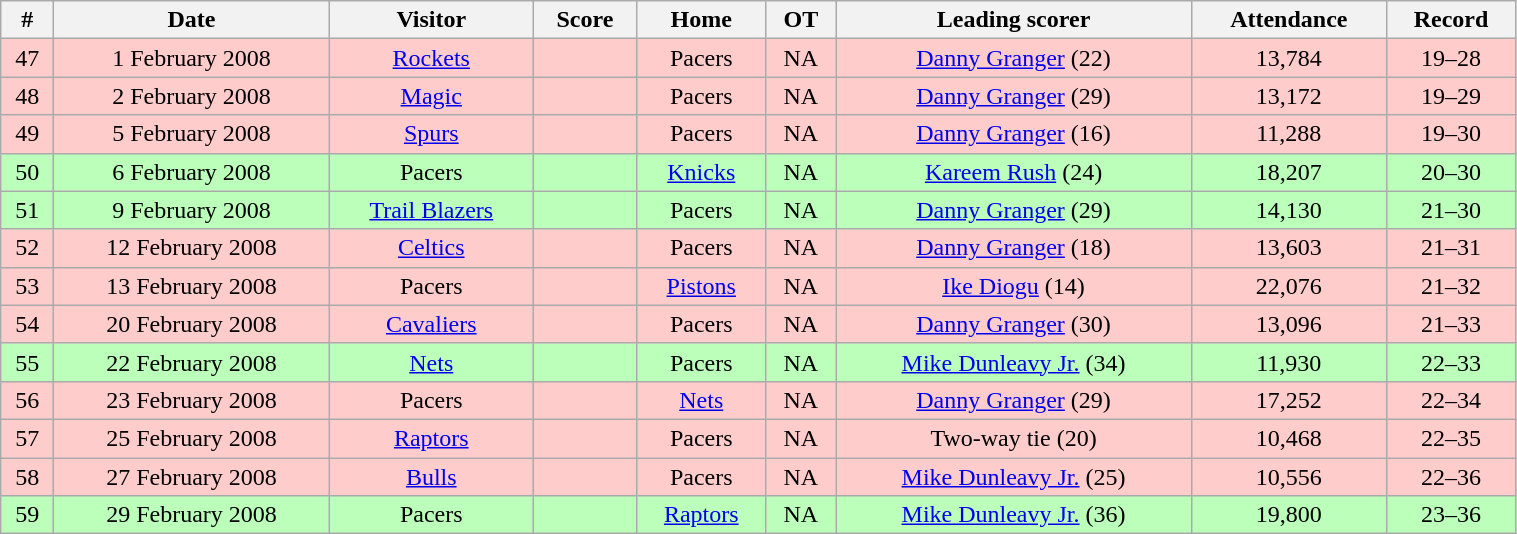<table class="wikitable" width="80%" style="text-align:center;">
<tr>
<th>#</th>
<th>Date</th>
<th>Visitor</th>
<th>Score</th>
<th>Home</th>
<th>OT</th>
<th>Leading scorer</th>
<th>Attendance</th>
<th>Record</th>
</tr>
<tr bgcolor="#ffcccc">
<td>47</td>
<td>1 February 2008</td>
<td><a href='#'>Rockets</a></td>
<td></td>
<td>Pacers</td>
<td>NA</td>
<td><a href='#'>Danny Granger</a> (22)</td>
<td>13,784</td>
<td>19–28</td>
</tr>
<tr bgcolor="#ffcccc">
<td>48</td>
<td>2 February 2008</td>
<td><a href='#'>Magic</a></td>
<td></td>
<td>Pacers</td>
<td>NA</td>
<td><a href='#'>Danny Granger</a> (29)</td>
<td>13,172</td>
<td>19–29</td>
</tr>
<tr bgcolor="#ffcccc">
<td>49</td>
<td>5 February 2008</td>
<td><a href='#'>Spurs</a></td>
<td></td>
<td>Pacers</td>
<td>NA</td>
<td><a href='#'>Danny Granger</a> (16)</td>
<td>11,288</td>
<td>19–30</td>
</tr>
<tr bgcolor="#bbffbb">
<td>50</td>
<td>6 February 2008</td>
<td>Pacers</td>
<td></td>
<td><a href='#'>Knicks</a></td>
<td>NA</td>
<td><a href='#'>Kareem Rush</a> (24)</td>
<td>18,207</td>
<td>20–30</td>
</tr>
<tr bgcolor="#bbffbb">
<td>51</td>
<td>9 February 2008</td>
<td><a href='#'>Trail Blazers</a></td>
<td></td>
<td>Pacers</td>
<td>NA</td>
<td><a href='#'>Danny Granger</a> (29)</td>
<td>14,130</td>
<td>21–30</td>
</tr>
<tr bgcolor="#ffcccc">
<td>52</td>
<td>12 February 2008</td>
<td><a href='#'>Celtics</a></td>
<td></td>
<td>Pacers</td>
<td>NA</td>
<td><a href='#'>Danny Granger</a> (18)</td>
<td>13,603</td>
<td>21–31</td>
</tr>
<tr bgcolor="#ffcccc">
<td>53</td>
<td>13 February 2008</td>
<td>Pacers</td>
<td></td>
<td><a href='#'>Pistons</a></td>
<td>NA</td>
<td><a href='#'>Ike Diogu</a> (14)</td>
<td>22,076</td>
<td>21–32</td>
</tr>
<tr bgcolor="#ffcccc">
<td>54</td>
<td>20 February 2008</td>
<td><a href='#'>Cavaliers</a></td>
<td></td>
<td>Pacers</td>
<td>NA</td>
<td><a href='#'>Danny Granger</a> (30)</td>
<td>13,096</td>
<td>21–33</td>
</tr>
<tr bgcolor="#bbffbb">
<td>55</td>
<td>22 February 2008</td>
<td><a href='#'>Nets</a></td>
<td></td>
<td>Pacers</td>
<td>NA</td>
<td><a href='#'>Mike Dunleavy Jr.</a> (34)</td>
<td>11,930</td>
<td>22–33</td>
</tr>
<tr bgcolor="#ffcccc">
<td>56</td>
<td>23 February 2008</td>
<td>Pacers</td>
<td></td>
<td><a href='#'>Nets</a></td>
<td>NA</td>
<td><a href='#'>Danny Granger</a> (29)</td>
<td>17,252</td>
<td>22–34</td>
</tr>
<tr bgcolor="#ffcccc">
<td>57</td>
<td>25 February 2008</td>
<td><a href='#'>Raptors</a></td>
<td></td>
<td>Pacers</td>
<td>NA</td>
<td>Two-way tie (20)</td>
<td>10,468</td>
<td>22–35</td>
</tr>
<tr bgcolor="#ffcccc">
<td>58</td>
<td>27 February 2008</td>
<td><a href='#'>Bulls</a></td>
<td></td>
<td>Pacers</td>
<td>NA</td>
<td><a href='#'>Mike Dunleavy Jr.</a> (25)</td>
<td>10,556</td>
<td>22–36</td>
</tr>
<tr bgcolor="#bbffbb">
<td>59</td>
<td>29 February 2008</td>
<td>Pacers</td>
<td></td>
<td><a href='#'>Raptors</a></td>
<td>NA</td>
<td><a href='#'>Mike Dunleavy Jr.</a> (36)</td>
<td>19,800</td>
<td>23–36</td>
</tr>
</table>
